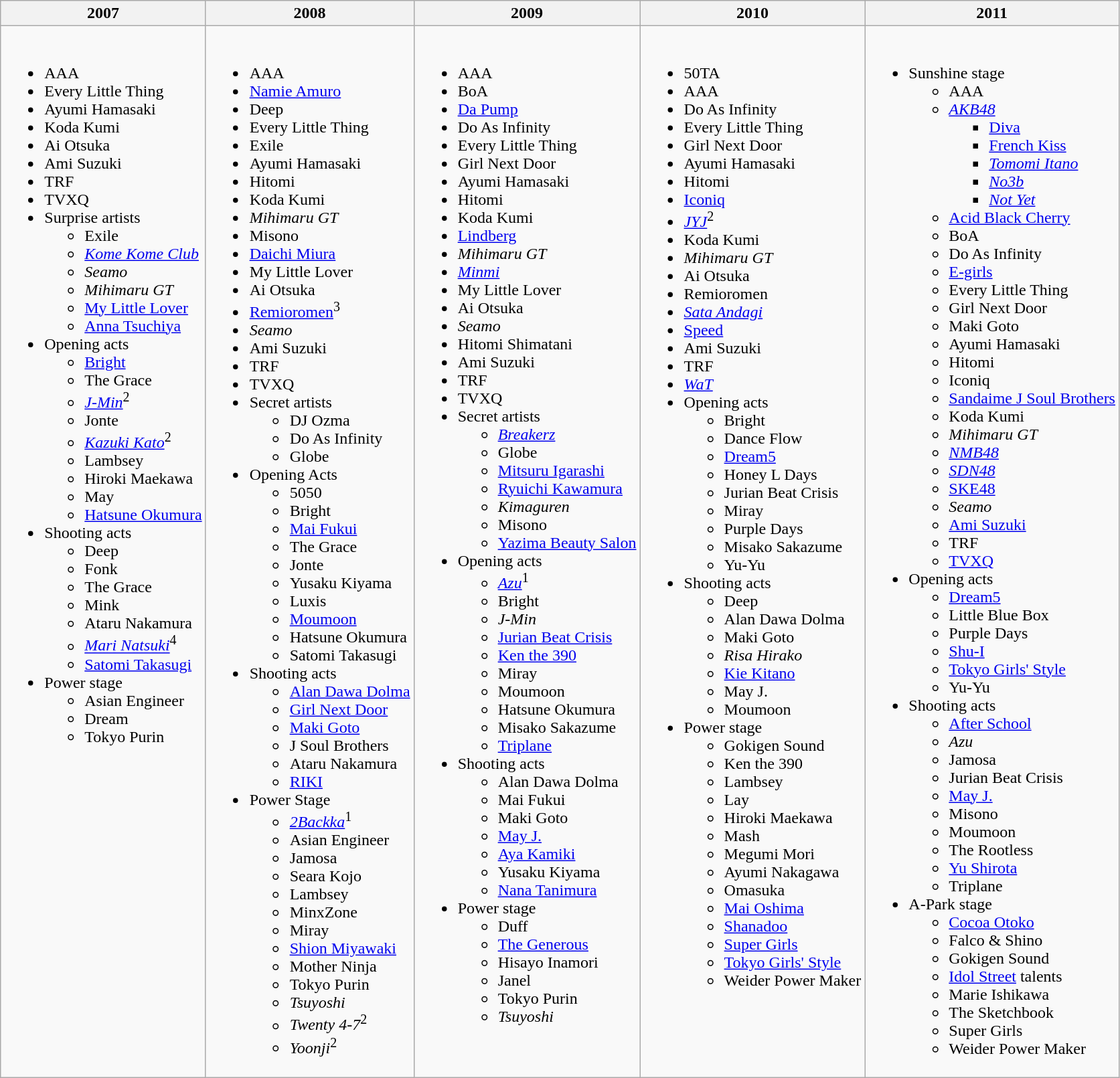<table class="wikitable">
<tr>
<th>2007</th>
<th>2008</th>
<th>2009</th>
<th>2010</th>
<th>2011</th>
</tr>
<tr valign="top">
<td><br><ul><li>AAA</li><li>Every Little Thing</li><li>Ayumi Hamasaki</li><li>Koda Kumi</li><li>Ai Otsuka</li><li>Ami Suzuki</li><li>TRF</li><li>TVXQ</li><li>Surprise artists<ul><li>Exile</li><li><em><a href='#'>Kome Kome Club</a></em></li><li><em>Seamo</em></li><li><em>Mihimaru GT</em></li><li><a href='#'>My Little Lover</a></li><li><a href='#'>Anna Tsuchiya</a></li></ul></li><li>Opening acts<ul><li><a href='#'>Bright</a></li><li>The Grace</li><li><em><a href='#'>J-Min</a></em><sup>2</sup></li><li>Jonte</li><li><em><a href='#'>Kazuki Kato</a></em><sup>2</sup></li><li>Lambsey</li><li>Hiroki Maekawa</li><li>May</li><li><a href='#'>Hatsune Okumura</a></li></ul></li><li>Shooting acts<ul><li>Deep</li><li>Fonk</li><li>The Grace</li><li>Mink</li><li>Ataru Nakamura</li><li><em><a href='#'>Mari Natsuki</a></em><sup>4</sup></li><li><a href='#'>Satomi Takasugi</a></li></ul></li><li>Power stage<ul><li>Asian Engineer</li><li>Dream</li><li>Tokyo Purin</li></ul></li></ul></td>
<td><br><ul><li>AAA</li><li><a href='#'>Namie Amuro</a></li><li>Deep</li><li>Every Little Thing</li><li>Exile</li><li>Ayumi Hamasaki</li><li>Hitomi</li><li>Koda Kumi</li><li><em>Mihimaru GT</em></li><li>Misono</li><li><a href='#'>Daichi Miura</a></li><li>My Little Lover</li><li>Ai Otsuka</li><li><a href='#'>Remioromen</a><sup>3</sup></li><li><em>Seamo</em></li><li>Ami Suzuki</li><li>TRF</li><li>TVXQ</li><li>Secret artists<ul><li>DJ Ozma</li><li>Do As Infinity</li><li>Globe</li></ul></li><li>Opening Acts<ul><li>5050</li><li>Bright</li><li><a href='#'>Mai Fukui</a></li><li>The Grace</li><li>Jonte</li><li>Yusaku Kiyama</li><li>Luxis</li><li><a href='#'>Moumoon</a></li><li>Hatsune Okumura</li><li>Satomi Takasugi</li></ul></li><li>Shooting acts<ul><li><a href='#'>Alan Dawa Dolma</a></li><li><a href='#'>Girl Next Door</a></li><li><a href='#'>Maki Goto</a></li><li>J Soul Brothers</li><li>Ataru Nakamura</li><li><a href='#'>RIKI</a></li></ul></li><li>Power Stage<ul><li><em><a href='#'>2Backka</a></em><sup>1</sup></li><li>Asian Engineer</li><li>Jamosa</li><li>Seara Kojo</li><li>Lambsey</li><li>MinxZone</li><li>Miray</li><li><a href='#'>Shion Miyawaki</a></li><li>Mother Ninja</li><li>Tokyo Purin</li><li><em>Tsuyoshi</em></li><li><em>Twenty 4-7</em><sup>2</sup></li><li><em>Yoonji</em><sup>2</sup></li></ul></li></ul></td>
<td><br><ul><li>AAA</li><li>BoA</li><li><a href='#'>Da Pump</a></li><li>Do As Infinity</li><li>Every Little Thing</li><li>Girl Next Door</li><li>Ayumi Hamasaki</li><li>Hitomi</li><li>Koda Kumi</li><li><a href='#'>Lindberg</a></li><li><em>Mihimaru GT</em></li><li><em><a href='#'>Minmi</a></em></li><li>My Little Lover</li><li>Ai Otsuka</li><li><em>Seamo</em></li><li>Hitomi Shimatani</li><li>Ami Suzuki</li><li>TRF</li><li>TVXQ</li><li>Secret artists<ul><li><em><a href='#'>Breakerz</a></em></li><li>Globe</li><li><a href='#'>Mitsuru Igarashi</a></li><li><a href='#'>Ryuichi Kawamura</a></li><li><em>Kimaguren</em></li><li>Misono</li><li><a href='#'>Yazima Beauty Salon</a></li></ul></li><li>Opening acts<ul><li><em><a href='#'>Azu</a></em><sup>1</sup></li><li>Bright</li><li><em>J-Min</em></li><li><a href='#'>Jurian Beat Crisis</a></li><li><a href='#'>Ken the 390</a></li><li>Miray</li><li>Moumoon</li><li>Hatsune Okumura</li><li>Misako Sakazume</li><li><a href='#'>Triplane</a></li></ul></li><li>Shooting acts<ul><li>Alan Dawa Dolma</li><li>Mai Fukui</li><li>Maki Goto</li><li><a href='#'>May J.</a></li><li><a href='#'>Aya Kamiki</a></li><li>Yusaku Kiyama</li><li><a href='#'>Nana Tanimura</a></li></ul></li><li>Power stage<ul><li>Duff</li><li><a href='#'>The Generous</a></li><li>Hisayo Inamori</li><li>Janel</li><li>Tokyo Purin</li><li><em>Tsuyoshi</em></li></ul></li></ul></td>
<td><br><ul><li>50TA</li><li>AAA</li><li>Do As Infinity</li><li>Every Little Thing</li><li>Girl Next Door</li><li>Ayumi Hamasaki</li><li>Hitomi</li><li><a href='#'>Iconiq</a></li><li><em><a href='#'>JYJ</a></em><sup>2</sup></li><li>Koda Kumi</li><li><em>Mihimaru GT</em></li><li>Ai Otsuka</li><li>Remioromen</li><li><em><a href='#'>Sata Andagi</a></em></li><li><a href='#'>Speed</a></li><li>Ami Suzuki</li><li>TRF</li><li><em><a href='#'>WaT</a></em></li><li>Opening acts<ul><li>Bright</li><li>Dance Flow</li><li><a href='#'>Dream5</a></li><li>Honey L Days</li><li>Jurian Beat Crisis</li><li>Miray</li><li>Purple Days</li><li>Misako Sakazume</li><li>Yu-Yu</li></ul></li><li>Shooting acts<ul><li>Deep</li><li>Alan Dawa Dolma</li><li>Maki Goto</li><li><em>Risa Hirako</em></li><li><a href='#'>Kie Kitano</a></li><li>May J.</li><li>Moumoon</li></ul></li><li>Power stage<ul><li>Gokigen Sound</li><li>Ken the 390</li><li>Lambsey</li><li>Lay</li><li>Hiroki Maekawa</li><li>Mash</li><li>Megumi Mori</li><li>Ayumi Nakagawa</li><li>Omasuka</li><li><a href='#'>Mai Oshima</a></li><li><a href='#'>Shanadoo</a></li><li><a href='#'>Super Girls</a></li><li><a href='#'>Tokyo Girls' Style</a></li><li>Weider Power Maker</li></ul></li></ul></td>
<td><br><ul><li>Sunshine stage<ul><li>AAA</li><li><em><a href='#'>AKB48</a></em><ul><li><a href='#'>Diva</a></li><li><a href='#'>French Kiss</a></li><li><em><a href='#'>Tomomi Itano</a></em></li><li><em><a href='#'>No3b</a></em></li><li><em><a href='#'>Not Yet</a></em></li></ul></li><li><a href='#'>Acid Black Cherry</a></li><li>BoA</li><li>Do As Infinity</li><li><a href='#'>E-girls</a></li><li>Every Little Thing</li><li>Girl Next Door</li><li>Maki Goto</li><li>Ayumi Hamasaki</li><li>Hitomi</li><li>Iconiq</li><li><a href='#'>Sandaime J Soul Brothers</a></li><li>Koda Kumi</li><li><em>Mihimaru GT</em></li><li><em><a href='#'>NMB48</a></em></li><li><em><a href='#'>SDN48</a></em></li><li><a href='#'>SKE48</a></li><li><em>Seamo</em></li><li><a href='#'>Ami Suzuki</a></li><li>TRF</li><li><a href='#'>TVXQ</a></li></ul></li><li>Opening acts<ul><li><a href='#'>Dream5</a></li><li>Little Blue Box</li><li>Purple Days</li><li><a href='#'>Shu-I</a></li><li><a href='#'>Tokyo Girls' Style</a></li><li>Yu-Yu</li></ul></li><li>Shooting acts<ul><li><a href='#'>After School</a></li><li><em>Azu</em></li><li>Jamosa</li><li>Jurian Beat Crisis</li><li><a href='#'>May J.</a></li><li>Misono</li><li>Moumoon</li><li>The Rootless</li><li><a href='#'>Yu Shirota</a></li><li>Triplane</li></ul></li><li>A-Park stage<ul><li><a href='#'>Cocoa Otoko</a></li><li>Falco & Shino</li><li>Gokigen Sound</li><li><a href='#'>Idol Street</a> talents</li><li>Marie Ishikawa</li><li>The Sketchbook</li><li>Super Girls</li><li>Weider Power Maker</li></ul></li></ul></td>
</tr>
</table>
